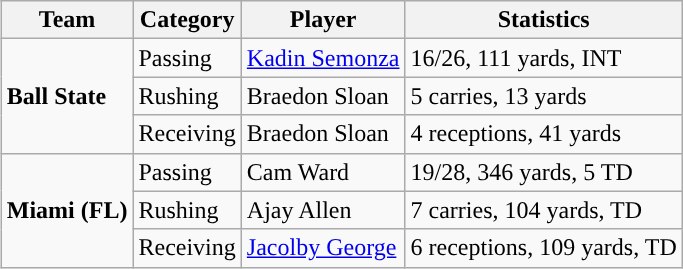<table class="wikitable" style="float: right;">
<tr>
<th>Team</th>
<th>Category</th>
<th>Player</th>
<th>Statistics</th>
</tr>
<tr>
<td rowspan=3><strong>Ball State</strong></td>
<td>Passing</td>
<td><a href='#'>Kadin Semonza</a></td>
<td>16/26, 111 yards, INT</td>
</tr>
<tr>
<td>Rushing</td>
<td>Braedon Sloan</td>
<td>5 carries, 13 yards</td>
</tr>
<tr>
<td>Receiving</td>
<td>Braedon Sloan</td>
<td>4 receptions, 41 yards</td>
</tr>
<tr>
<td rowspan=3><strong>Miami (FL)</strong></td>
<td>Passing</td>
<td>Cam Ward</td>
<td>19/28, 346 yards, 5 TD</td>
</tr>
<tr>
<td>Rushing</td>
<td>Ajay Allen</td>
<td>7 carries, 104 yards, TD</td>
</tr>
<tr>
<td>Receiving</td>
<td><a href='#'>Jacolby George</a></td>
<td>6 receptions, 109 yards, TD</td>
</tr>
</table>
